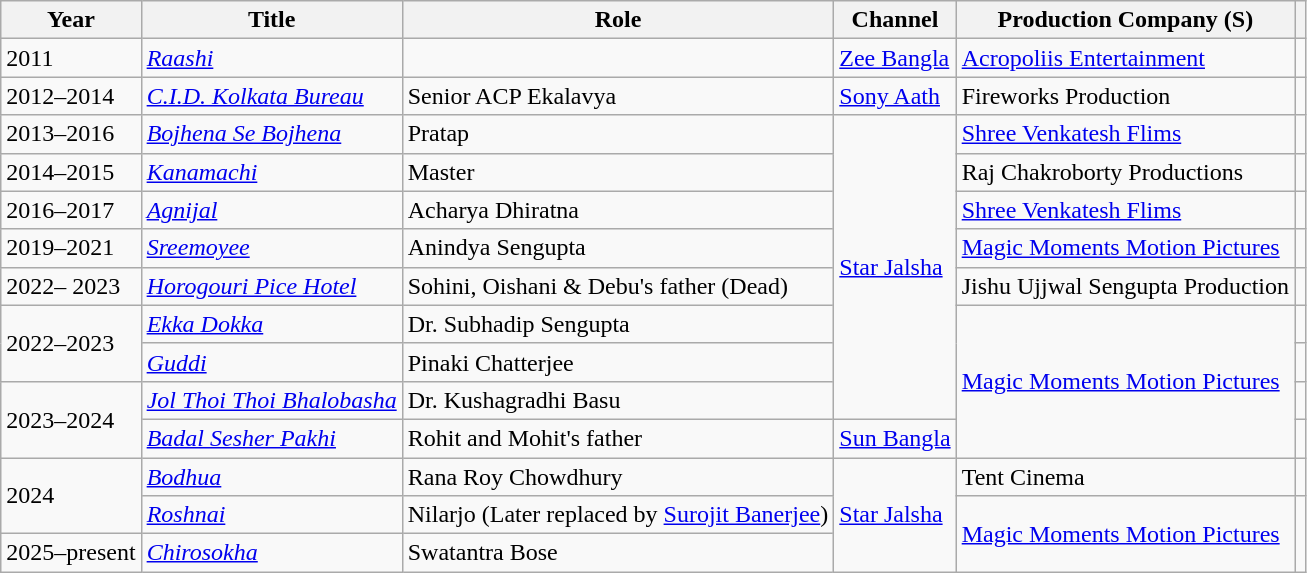<table class="wikitable sortable">
<tr>
<th>Year</th>
<th>Title</th>
<th>Role</th>
<th>Channel</th>
<th>Production Company (S)</th>
<th class="unsortable"></th>
</tr>
<tr>
<td>2011</td>
<td><em><a href='#'>Raashi</a></em></td>
<td></td>
<td><a href='#'>Zee Bangla</a></td>
<td><a href='#'>Acropoliis Entertainment</a></td>
<td></td>
</tr>
<tr>
<td>2012–2014</td>
<td><em><a href='#'>C.I.D. Kolkata Bureau</a></em></td>
<td>Senior ACP Ekalavya</td>
<td><a href='#'>Sony Aath</a></td>
<td>Fireworks Production</td>
<td></td>
</tr>
<tr>
<td>2013–2016</td>
<td><em><a href='#'>Bojhena Se Bojhena</a></em></td>
<td>Pratap</td>
<td rowspan="8"><a href='#'>Star Jalsha</a></td>
<td><a href='#'>Shree Venkatesh Flims</a></td>
<td></td>
</tr>
<tr>
<td>2014–2015</td>
<td><em><a href='#'>Kanamachi</a></em></td>
<td>Master</td>
<td>Raj Chakroborty Productions</td>
<td></td>
</tr>
<tr>
<td>2016–2017</td>
<td><em><a href='#'>Agnijal</a></em></td>
<td>Acharya Dhiratna</td>
<td><a href='#'>Shree Venkatesh Flims</a></td>
<td></td>
</tr>
<tr>
<td>2019–2021</td>
<td><em><a href='#'>Sreemoyee</a></em></td>
<td>Anindya Sengupta</td>
<td><a href='#'>Magic Moments Motion Pictures</a></td>
<td></td>
</tr>
<tr>
<td>2022– 2023</td>
<td><em><a href='#'>Horogouri Pice Hotel</a></em></td>
<td>Sohini, Oishani & Debu's father (Dead)</td>
<td>Jishu Ujjwal Sengupta Production</td>
<td></td>
</tr>
<tr>
<td rowspan="2">2022–2023</td>
<td><em><a href='#'>Ekka Dokka</a></em></td>
<td>Dr. Subhadip Sengupta</td>
<td rowspan="4"><a href='#'>Magic Moments Motion Pictures</a></td>
<td></td>
</tr>
<tr>
<td><em><a href='#'>Guddi</a></em></td>
<td>Pinaki Chatterjee</td>
<td></td>
</tr>
<tr>
<td rowspan="2">2023–2024</td>
<td><em><a href='#'>Jol Thoi Thoi Bhalobasha</a></em></td>
<td>Dr. Kushagradhi Basu</td>
<td></td>
</tr>
<tr>
<td><em><a href='#'>Badal Sesher Pakhi</a></em></td>
<td>Rohit and Mohit's father</td>
<td><a href='#'>Sun Bangla</a></td>
<td></td>
</tr>
<tr>
<td rowspan="2">2024</td>
<td><em><a href='#'>Bodhua</a></em></td>
<td>Rana Roy Chowdhury</td>
<td rowspan="3"><a href='#'>Star Jalsha</a></td>
<td>Tent Cinema</td>
<td></td>
</tr>
<tr>
<td><em><a href='#'>Roshnai</a></em></td>
<td>Nilarjo (Later replaced by <a href='#'>Surojit Banerjee</a>)</td>
<td rowspan="2"><a href='#'>Magic Moments Motion Pictures</a></td>
</tr>
<tr>
<td>2025–present</td>
<td><em><a href='#'>Chirosokha</a></em></td>
<td>Swatantra Bose</td>
</tr>
</table>
